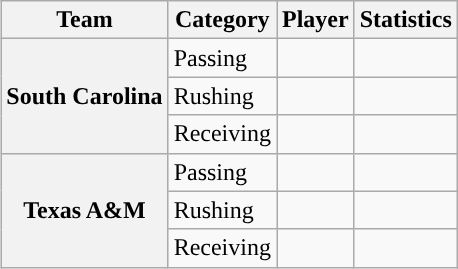<table class="wikitable" style="float:right">
<tr>
<th>Team</th>
<th>Category</th>
<th>Player</th>
<th>Statistics</th>
</tr>
<tr>
<th rowspan=3>South Carolina</th>
<td>Passing</td>
<td></td>
<td></td>
</tr>
<tr>
<td>Rushing</td>
<td></td>
<td></td>
</tr>
<tr>
<td>Receiving</td>
<td></td>
<td></td>
</tr>
<tr>
<th rowspan=3>Texas A&M</th>
<td>Passing</td>
<td></td>
<td></td>
</tr>
<tr>
<td>Rushing</td>
<td></td>
<td></td>
</tr>
<tr>
<td>Receiving</td>
<td></td>
<td></td>
</tr>
</table>
